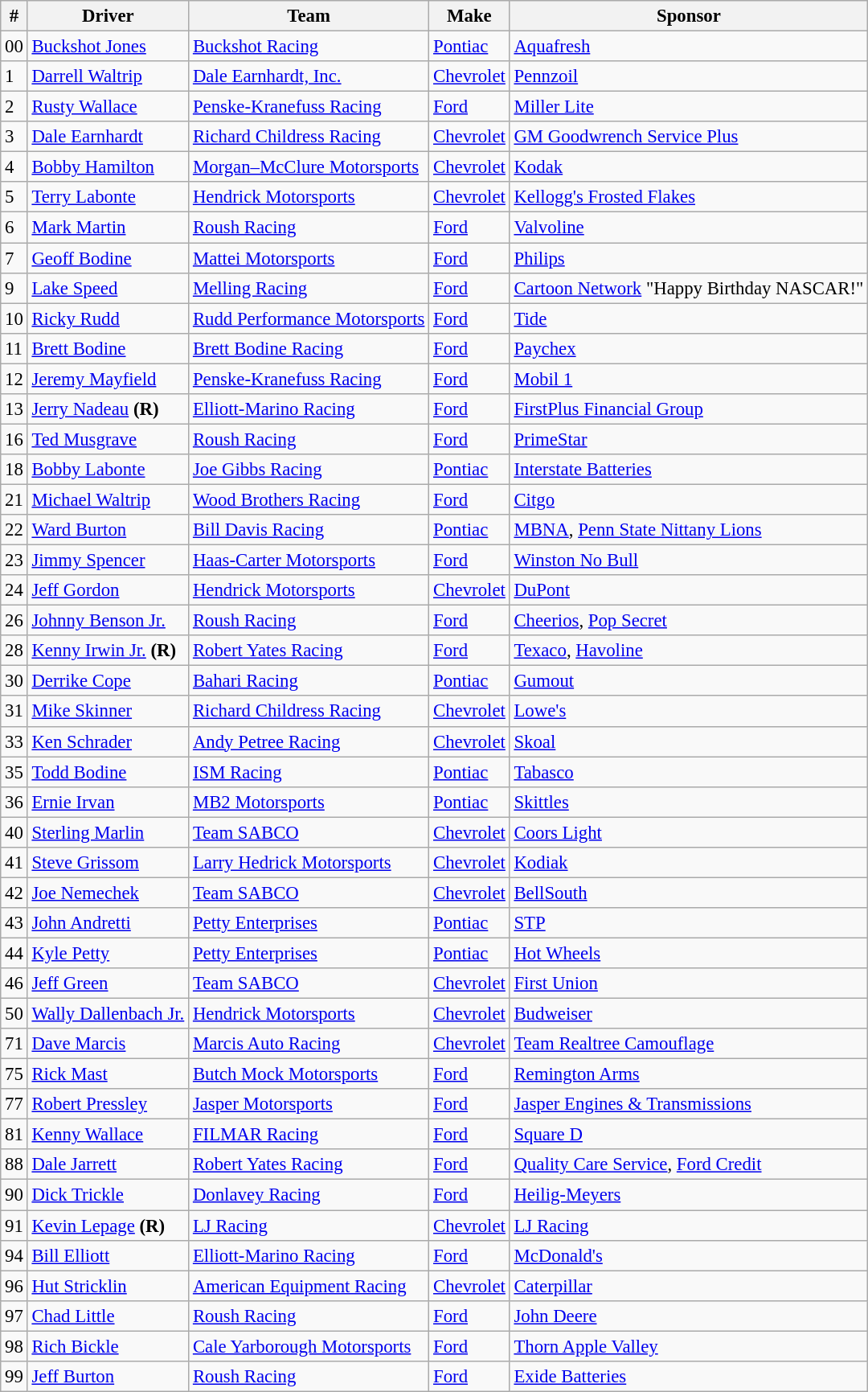<table class="wikitable" style="font-size:95%">
<tr>
<th>#</th>
<th>Driver</th>
<th>Team</th>
<th>Make</th>
<th>Sponsor</th>
</tr>
<tr>
<td>00</td>
<td><a href='#'>Buckshot Jones</a></td>
<td><a href='#'>Buckshot Racing</a></td>
<td><a href='#'>Pontiac</a></td>
<td><a href='#'>Aquafresh</a></td>
</tr>
<tr>
<td>1</td>
<td><a href='#'>Darrell Waltrip</a></td>
<td><a href='#'>Dale Earnhardt, Inc.</a></td>
<td><a href='#'>Chevrolet</a></td>
<td><a href='#'>Pennzoil</a></td>
</tr>
<tr>
<td>2</td>
<td><a href='#'>Rusty Wallace</a></td>
<td><a href='#'>Penske-Kranefuss Racing</a></td>
<td><a href='#'>Ford</a></td>
<td><a href='#'>Miller Lite</a></td>
</tr>
<tr>
<td>3</td>
<td><a href='#'>Dale Earnhardt</a></td>
<td><a href='#'>Richard Childress Racing</a></td>
<td><a href='#'>Chevrolet</a></td>
<td><a href='#'>GM Goodwrench Service Plus</a></td>
</tr>
<tr>
<td>4</td>
<td><a href='#'>Bobby Hamilton</a></td>
<td><a href='#'>Morgan–McClure Motorsports</a></td>
<td><a href='#'>Chevrolet</a></td>
<td><a href='#'>Kodak</a></td>
</tr>
<tr>
<td>5</td>
<td><a href='#'>Terry Labonte</a></td>
<td><a href='#'>Hendrick Motorsports</a></td>
<td><a href='#'>Chevrolet</a></td>
<td><a href='#'>Kellogg's Frosted Flakes</a></td>
</tr>
<tr>
<td>6</td>
<td><a href='#'>Mark Martin</a></td>
<td><a href='#'>Roush Racing</a></td>
<td><a href='#'>Ford</a></td>
<td><a href='#'>Valvoline</a></td>
</tr>
<tr>
<td>7</td>
<td><a href='#'>Geoff Bodine</a></td>
<td><a href='#'>Mattei Motorsports</a></td>
<td><a href='#'>Ford</a></td>
<td><a href='#'>Philips</a></td>
</tr>
<tr>
<td>9</td>
<td><a href='#'>Lake Speed</a></td>
<td><a href='#'>Melling Racing</a></td>
<td><a href='#'>Ford</a></td>
<td><a href='#'>Cartoon Network</a> "Happy Birthday NASCAR!"</td>
</tr>
<tr>
<td>10</td>
<td><a href='#'>Ricky Rudd</a></td>
<td><a href='#'>Rudd Performance Motorsports</a></td>
<td><a href='#'>Ford</a></td>
<td><a href='#'>Tide</a></td>
</tr>
<tr>
<td>11</td>
<td><a href='#'>Brett Bodine</a></td>
<td><a href='#'>Brett Bodine Racing</a></td>
<td><a href='#'>Ford</a></td>
<td><a href='#'>Paychex</a></td>
</tr>
<tr>
<td>12</td>
<td><a href='#'>Jeremy Mayfield</a></td>
<td><a href='#'>Penske-Kranefuss Racing</a></td>
<td><a href='#'>Ford</a></td>
<td><a href='#'>Mobil 1</a></td>
</tr>
<tr>
<td>13</td>
<td><a href='#'>Jerry Nadeau</a> <strong>(R)</strong></td>
<td><a href='#'>Elliott-Marino Racing</a></td>
<td><a href='#'>Ford</a></td>
<td><a href='#'>FirstPlus Financial Group</a></td>
</tr>
<tr>
<td>16</td>
<td><a href='#'>Ted Musgrave</a></td>
<td><a href='#'>Roush Racing</a></td>
<td><a href='#'>Ford</a></td>
<td><a href='#'>PrimeStar</a></td>
</tr>
<tr>
<td>18</td>
<td><a href='#'>Bobby Labonte</a></td>
<td><a href='#'>Joe Gibbs Racing</a></td>
<td><a href='#'>Pontiac</a></td>
<td><a href='#'>Interstate Batteries</a></td>
</tr>
<tr>
<td>21</td>
<td><a href='#'>Michael Waltrip</a></td>
<td><a href='#'>Wood Brothers Racing</a></td>
<td><a href='#'>Ford</a></td>
<td><a href='#'>Citgo</a></td>
</tr>
<tr>
<td>22</td>
<td><a href='#'>Ward Burton</a></td>
<td><a href='#'>Bill Davis Racing</a></td>
<td><a href='#'>Pontiac</a></td>
<td><a href='#'>MBNA</a>, <a href='#'>Penn State Nittany Lions</a></td>
</tr>
<tr>
<td>23</td>
<td><a href='#'>Jimmy Spencer</a></td>
<td><a href='#'>Haas-Carter Motorsports</a></td>
<td><a href='#'>Ford</a></td>
<td><a href='#'>Winston No Bull</a></td>
</tr>
<tr>
<td>24</td>
<td><a href='#'>Jeff Gordon</a></td>
<td><a href='#'>Hendrick Motorsports</a></td>
<td><a href='#'>Chevrolet</a></td>
<td><a href='#'>DuPont</a></td>
</tr>
<tr>
<td>26</td>
<td><a href='#'>Johnny Benson Jr.</a></td>
<td><a href='#'>Roush Racing</a></td>
<td><a href='#'>Ford</a></td>
<td><a href='#'>Cheerios</a>, <a href='#'>Pop Secret</a></td>
</tr>
<tr>
<td>28</td>
<td><a href='#'>Kenny Irwin Jr.</a> <strong>(R)</strong></td>
<td><a href='#'>Robert Yates Racing</a></td>
<td><a href='#'>Ford</a></td>
<td><a href='#'>Texaco</a>, <a href='#'>Havoline</a></td>
</tr>
<tr>
<td>30</td>
<td><a href='#'>Derrike Cope</a></td>
<td><a href='#'>Bahari Racing</a></td>
<td><a href='#'>Pontiac</a></td>
<td><a href='#'>Gumout</a></td>
</tr>
<tr>
<td>31</td>
<td><a href='#'>Mike Skinner</a></td>
<td><a href='#'>Richard Childress Racing</a></td>
<td><a href='#'>Chevrolet</a></td>
<td><a href='#'>Lowe's</a></td>
</tr>
<tr>
<td>33</td>
<td><a href='#'>Ken Schrader</a></td>
<td><a href='#'>Andy Petree Racing</a></td>
<td><a href='#'>Chevrolet</a></td>
<td><a href='#'>Skoal</a></td>
</tr>
<tr>
<td>35</td>
<td><a href='#'>Todd Bodine</a></td>
<td><a href='#'>ISM Racing</a></td>
<td><a href='#'>Pontiac</a></td>
<td><a href='#'>Tabasco</a></td>
</tr>
<tr>
<td>36</td>
<td><a href='#'>Ernie Irvan</a></td>
<td><a href='#'>MB2 Motorsports</a></td>
<td><a href='#'>Pontiac</a></td>
<td><a href='#'>Skittles</a></td>
</tr>
<tr>
<td>40</td>
<td><a href='#'>Sterling Marlin</a></td>
<td><a href='#'>Team SABCO</a></td>
<td><a href='#'>Chevrolet</a></td>
<td><a href='#'>Coors Light</a></td>
</tr>
<tr>
<td>41</td>
<td><a href='#'>Steve Grissom</a></td>
<td><a href='#'>Larry Hedrick Motorsports</a></td>
<td><a href='#'>Chevrolet</a></td>
<td><a href='#'>Kodiak</a></td>
</tr>
<tr>
<td>42</td>
<td><a href='#'>Joe Nemechek</a></td>
<td><a href='#'>Team SABCO</a></td>
<td><a href='#'>Chevrolet</a></td>
<td><a href='#'>BellSouth</a></td>
</tr>
<tr>
<td>43</td>
<td><a href='#'>John Andretti</a></td>
<td><a href='#'>Petty Enterprises</a></td>
<td><a href='#'>Pontiac</a></td>
<td><a href='#'>STP</a></td>
</tr>
<tr>
<td>44</td>
<td><a href='#'>Kyle Petty</a></td>
<td><a href='#'>Petty Enterprises</a></td>
<td><a href='#'>Pontiac</a></td>
<td><a href='#'>Hot Wheels</a></td>
</tr>
<tr>
<td>46</td>
<td><a href='#'>Jeff Green</a></td>
<td><a href='#'>Team SABCO</a></td>
<td><a href='#'>Chevrolet</a></td>
<td><a href='#'>First Union</a></td>
</tr>
<tr>
<td>50</td>
<td><a href='#'>Wally Dallenbach Jr.</a></td>
<td><a href='#'>Hendrick Motorsports</a></td>
<td><a href='#'>Chevrolet</a></td>
<td><a href='#'>Budweiser</a></td>
</tr>
<tr>
<td>71</td>
<td><a href='#'>Dave Marcis</a></td>
<td><a href='#'>Marcis Auto Racing</a></td>
<td><a href='#'>Chevrolet</a></td>
<td><a href='#'>Team Realtree Camouflage</a></td>
</tr>
<tr>
<td>75</td>
<td><a href='#'>Rick Mast</a></td>
<td><a href='#'>Butch Mock Motorsports</a></td>
<td><a href='#'>Ford</a></td>
<td><a href='#'>Remington Arms</a></td>
</tr>
<tr>
<td>77</td>
<td><a href='#'>Robert Pressley</a></td>
<td><a href='#'>Jasper Motorsports</a></td>
<td><a href='#'>Ford</a></td>
<td><a href='#'>Jasper Engines & Transmissions</a></td>
</tr>
<tr>
<td>81</td>
<td><a href='#'>Kenny Wallace</a></td>
<td><a href='#'>FILMAR Racing</a></td>
<td><a href='#'>Ford</a></td>
<td><a href='#'>Square D</a></td>
</tr>
<tr>
<td>88</td>
<td><a href='#'>Dale Jarrett</a></td>
<td><a href='#'>Robert Yates Racing</a></td>
<td><a href='#'>Ford</a></td>
<td><a href='#'>Quality Care Service</a>, <a href='#'>Ford Credit</a></td>
</tr>
<tr>
<td>90</td>
<td><a href='#'>Dick Trickle</a></td>
<td><a href='#'>Donlavey Racing</a></td>
<td><a href='#'>Ford</a></td>
<td><a href='#'>Heilig-Meyers</a></td>
</tr>
<tr>
<td>91</td>
<td><a href='#'>Kevin Lepage</a> <strong>(R)</strong></td>
<td><a href='#'>LJ Racing</a></td>
<td><a href='#'>Chevrolet</a></td>
<td><a href='#'>LJ Racing</a></td>
</tr>
<tr>
<td>94</td>
<td><a href='#'>Bill Elliott</a></td>
<td><a href='#'>Elliott-Marino Racing</a></td>
<td><a href='#'>Ford</a></td>
<td><a href='#'>McDonald's</a></td>
</tr>
<tr>
<td>96</td>
<td><a href='#'>Hut Stricklin</a></td>
<td><a href='#'>American Equipment Racing</a></td>
<td><a href='#'>Chevrolet</a></td>
<td><a href='#'>Caterpillar</a></td>
</tr>
<tr>
<td>97</td>
<td><a href='#'>Chad Little</a></td>
<td><a href='#'>Roush Racing</a></td>
<td><a href='#'>Ford</a></td>
<td><a href='#'>John Deere</a></td>
</tr>
<tr>
<td>98</td>
<td><a href='#'>Rich Bickle</a></td>
<td><a href='#'>Cale Yarborough Motorsports</a></td>
<td><a href='#'>Ford</a></td>
<td><a href='#'>Thorn Apple Valley</a></td>
</tr>
<tr>
<td>99</td>
<td><a href='#'>Jeff Burton</a></td>
<td><a href='#'>Roush Racing</a></td>
<td><a href='#'>Ford</a></td>
<td><a href='#'>Exide Batteries</a></td>
</tr>
</table>
